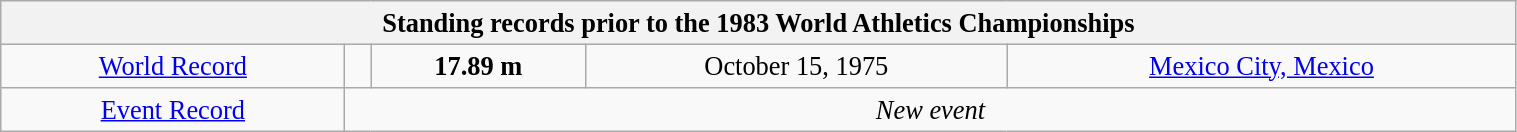<table class="wikitable" style=" text-align:center; font-size:110%;" width="80%">
<tr>
<th colspan="5">Standing records prior to the 1983 World Athletics Championships</th>
</tr>
<tr>
<td><a href='#'>World Record</a></td>
<td></td>
<td><strong>17.89 m</strong></td>
<td>October 15, 1975</td>
<td> <a href='#'>Mexico City, Mexico</a></td>
</tr>
<tr>
<td><a href='#'>Event Record</a></td>
<td colspan="4"><em>New event</em></td>
</tr>
</table>
